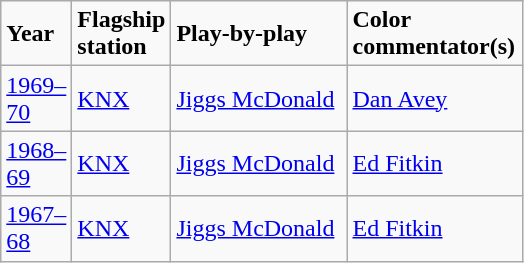<table class="wikitable">
<tr>
<td width="40"><strong>Year</strong></td>
<td width="40"><strong>Flagship station</strong></td>
<td width="110"><strong>Play-by-play</strong></td>
<td width="110"><strong>Color commentator(s)</strong></td>
</tr>
<tr>
<td><a href='#'>1969–70</a></td>
<td><a href='#'>KNX</a></td>
<td><a href='#'>Jiggs McDonald</a></td>
<td><a href='#'>Dan Avey</a></td>
</tr>
<tr>
<td><a href='#'>1968–69</a></td>
<td><a href='#'>KNX</a></td>
<td><a href='#'>Jiggs McDonald</a></td>
<td><a href='#'>Ed Fitkin</a></td>
</tr>
<tr>
<td><a href='#'>1967–68</a></td>
<td><a href='#'>KNX</a></td>
<td><a href='#'>Jiggs McDonald</a></td>
<td><a href='#'>Ed Fitkin</a></td>
</tr>
</table>
